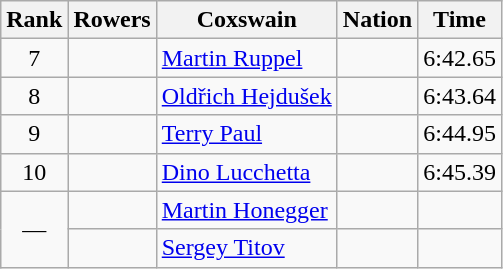<table class="wikitable sortable" style="text-align:center">
<tr>
<th>Rank</th>
<th>Rowers</th>
<th>Coxswain</th>
<th>Nation</th>
<th>Time</th>
</tr>
<tr>
<td>7</td>
<td align=left data-sort-value="Baar, Roland"></td>
<td align=left data-sort-value="Ruppel, Martin"><a href='#'>Martin Ruppel</a></td>
<td align=left></td>
<td>6:42.65</td>
</tr>
<tr>
<td>8</td>
<td align=left data-sort-value="Doleček, Milan"></td>
<td align=left data-sort-value="Hejdušek, Oldřich"><a href='#'>Oldřich Hejdušek</a></td>
<td align=left></td>
<td>6:43.64</td>
</tr>
<tr>
<td>9</td>
<td align=left data-sort-value="Backer, Harold"></td>
<td align=left data-sort-value="Paul, Terry"><a href='#'>Terry Paul</a></td>
<td align=left></td>
<td>6:44.95</td>
</tr>
<tr>
<td>10</td>
<td align=left data-sort-value="Carando, Giuseppe"></td>
<td align=left data-sort-value="Lucchetta, Dino"><a href='#'>Dino Lucchetta</a></td>
<td align=left></td>
<td>6:45.39</td>
</tr>
<tr>
<td rowspan=2 data-sort-value=11>—</td>
<td align=left data-sort-value="Hotz, Marcel"></td>
<td align=left data-sort-value="Honegger, Martin"><a href='#'>Martin Honegger</a></td>
<td align=left></td>
<td></td>
</tr>
<tr>
<td align=left data-sort-value="Kučinskas, Sigitas"></td>
<td align=left data-sort-value="Titov, Sergey"><a href='#'>Sergey Titov</a></td>
<td align=left></td>
<td></td>
</tr>
</table>
